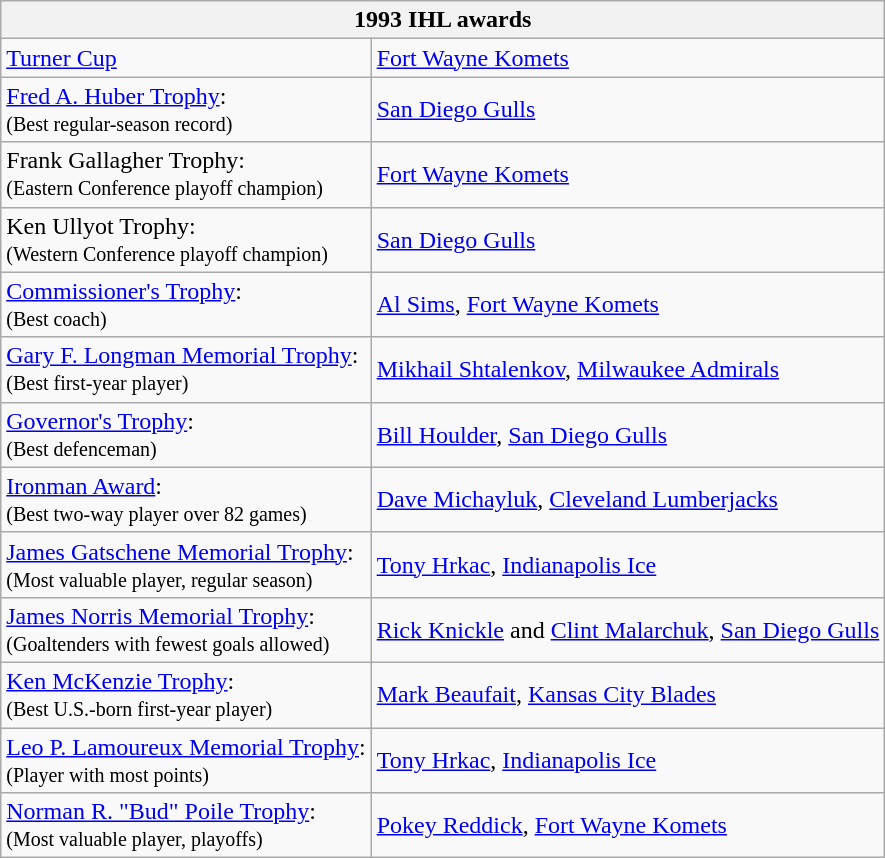<table class="wikitable">
<tr>
<th bgcolor="#DDDDDD" colspan="2">1993 IHL awards</th>
</tr>
<tr>
<td><a href='#'>Turner Cup</a></td>
<td><a href='#'>Fort Wayne Komets</a></td>
</tr>
<tr>
<td><a href='#'>Fred A. Huber Trophy</a>:<br><small>(Best regular-season record)</small></td>
<td><a href='#'>San Diego Gulls</a></td>
</tr>
<tr>
<td>Frank Gallagher Trophy:<br><small>(Eastern Conference playoff champion)</small></td>
<td><a href='#'>Fort Wayne Komets</a></td>
</tr>
<tr>
<td>Ken Ullyot Trophy: <br><small>(Western Conference playoff champion)</small></td>
<td><a href='#'>San Diego Gulls</a></td>
</tr>
<tr>
<td><a href='#'>Commissioner's Trophy</a>:<br><small>(Best coach)</small></td>
<td><a href='#'>Al Sims</a>, <a href='#'>Fort Wayne Komets</a></td>
</tr>
<tr>
<td><a href='#'>Gary F. Longman Memorial Trophy</a>:<br><small>(Best first-year player)</small></td>
<td><a href='#'>Mikhail Shtalenkov</a>, <a href='#'>Milwaukee Admirals</a></td>
</tr>
<tr>
<td><a href='#'>Governor's Trophy</a>:<br><small>(Best defenceman)</small></td>
<td><a href='#'>Bill Houlder</a>, <a href='#'>San Diego Gulls</a></td>
</tr>
<tr>
<td><a href='#'>Ironman Award</a>:<br><small>(Best two-way player over 82 games)</small></td>
<td><a href='#'>Dave Michayluk</a>, <a href='#'>Cleveland Lumberjacks</a></td>
</tr>
<tr>
<td><a href='#'>James Gatschene Memorial Trophy</a>:<br><small>(Most valuable player, regular season)</small></td>
<td><a href='#'>Tony Hrkac</a>, <a href='#'>Indianapolis Ice</a></td>
</tr>
<tr>
<td><a href='#'>James Norris Memorial Trophy</a>:<br><small>(Goaltenders with fewest goals allowed)</small></td>
<td><a href='#'>Rick Knickle</a> and <a href='#'>Clint Malarchuk</a>, <a href='#'>San Diego Gulls</a></td>
</tr>
<tr>
<td><a href='#'>Ken McKenzie Trophy</a>:<br><small>(Best U.S.-born first-year player)</small></td>
<td><a href='#'>Mark Beaufait</a>, <a href='#'>Kansas City Blades</a></td>
</tr>
<tr>
<td><a href='#'>Leo P. Lamoureux Memorial Trophy</a>:<br><small>(Player with most points)</small></td>
<td><a href='#'>Tony Hrkac</a>, <a href='#'>Indianapolis Ice</a></td>
</tr>
<tr>
<td><a href='#'>Norman R. "Bud" Poile Trophy</a>:<br><small>(Most valuable player, playoffs)</small></td>
<td><a href='#'>Pokey Reddick</a>, <a href='#'>Fort Wayne Komets</a></td>
</tr>
</table>
